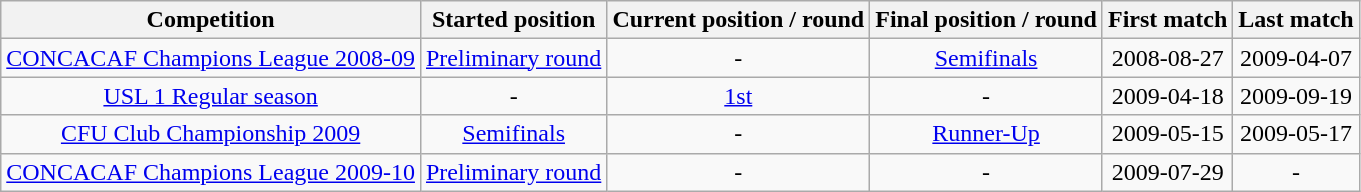<table class="wikitable"  style="text-align: center;">
<tr>
<th>Competition</th>
<th>Started position</th>
<th>Current position / round</th>
<th>Final position / round</th>
<th>First match</th>
<th>Last match</th>
</tr>
<tr>
<td><a href='#'>CONCACAF Champions League 2008-09</a></td>
<td><a href='#'>Preliminary round</a></td>
<td>-</td>
<td><a href='#'>Semifinals</a></td>
<td>2008-08-27</td>
<td>2009-04-07</td>
</tr>
<tr>
<td><a href='#'>USL 1 Regular season</a></td>
<td>-</td>
<td><a href='#'>1st</a></td>
<td>-</td>
<td>2009-04-18</td>
<td>2009-09-19</td>
</tr>
<tr>
<td><a href='#'>CFU Club Championship 2009</a></td>
<td><a href='#'>Semifinals</a></td>
<td>-</td>
<td><a href='#'>Runner-Up</a></td>
<td>2009-05-15</td>
<td>2009-05-17</td>
</tr>
<tr>
<td><a href='#'>CONCACAF Champions League 2009-10</a></td>
<td><a href='#'>Preliminary round</a></td>
<td>-</td>
<td>-</td>
<td>2009-07-29</td>
<td>-</td>
</tr>
</table>
